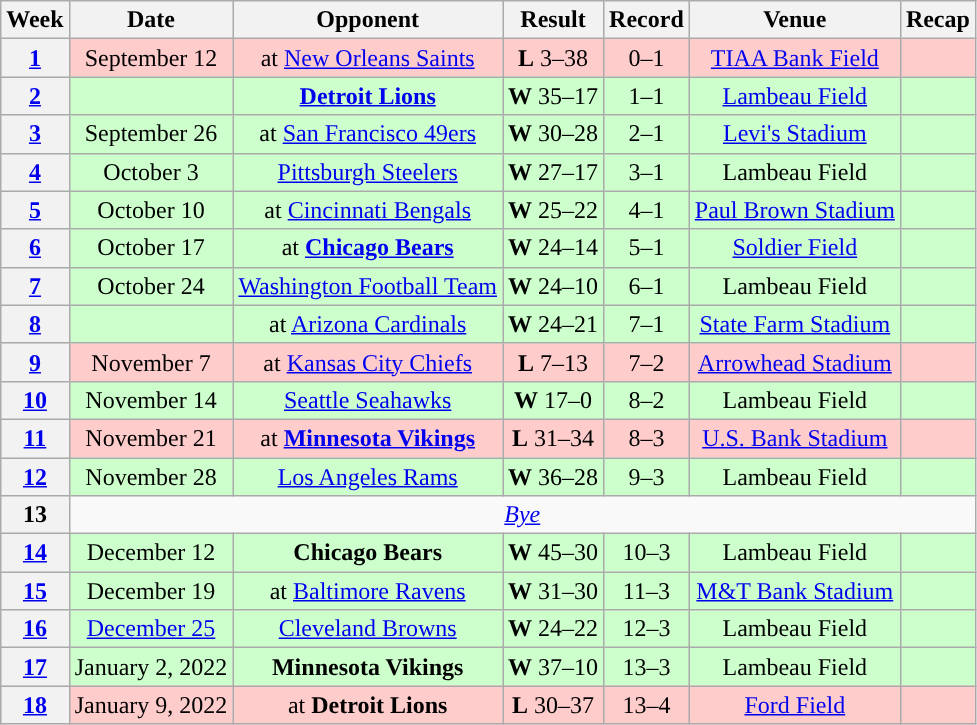<table class="wikitable" style="text-align:center">
<tr>
<th>Week</th>
<th>Date</th>
<th>Opponent</th>
<th>Result</th>
<th>Record</th>
<th>Venue</th>
<th>Recap</th>
</tr>
<tr style="background:#fcc">
<th><a href='#'>1</a></th>
<td>September 12</td>
<td>at <a href='#'>New Orleans Saints</a></td>
<td><strong>L</strong> 3–38</td>
<td>0–1</td>
<td><a href='#'>TIAA Bank Field</a></td>
<td></td>
</tr>
<tr style="background:#cfc">
<th><a href='#'>2</a></th>
<td></td>
<td><strong><a href='#'>Detroit Lions</a></strong></td>
<td><strong>W</strong> 35–17</td>
<td>1–1</td>
<td><a href='#'>Lambeau Field</a></td>
<td></td>
</tr>
<tr style="background:#cfc">
<th><a href='#'>3</a></th>
<td>September 26</td>
<td>at <a href='#'>San Francisco 49ers</a></td>
<td><strong>W</strong> 30–28</td>
<td>2–1</td>
<td><a href='#'>Levi's Stadium</a></td>
<td></td>
</tr>
<tr style="background:#cfc">
<th><a href='#'>4</a></th>
<td>October 3</td>
<td><a href='#'>Pittsburgh Steelers</a></td>
<td><strong>W</strong> 27–17</td>
<td>3–1</td>
<td>Lambeau Field</td>
<td></td>
</tr>
<tr style="background:#cfc">
<th><a href='#'>5</a></th>
<td>October 10</td>
<td>at <a href='#'>Cincinnati Bengals</a></td>
<td><strong>W</strong> 25–22 </td>
<td>4–1</td>
<td><a href='#'>Paul Brown Stadium</a></td>
<td></td>
</tr>
<tr style="background:#cfc">
<th><a href='#'>6</a></th>
<td>October 17</td>
<td>at <strong><a href='#'>Chicago Bears</a></strong></td>
<td><strong>W</strong> 24–14</td>
<td>5–1</td>
<td><a href='#'>Soldier Field</a></td>
<td></td>
</tr>
<tr style="background:#cfc">
<th><a href='#'>7</a></th>
<td>October 24</td>
<td><a href='#'>Washington Football Team</a></td>
<td><strong>W</strong> 24–10</td>
<td>6–1</td>
<td>Lambeau Field</td>
<td></td>
</tr>
<tr style="background:#cfc">
<th><a href='#'>8</a></th>
<td></td>
<td>at <a href='#'>Arizona Cardinals</a></td>
<td><strong>W</strong> 24–21</td>
<td>7–1</td>
<td><a href='#'>State Farm Stadium</a></td>
<td></td>
</tr>
<tr style="background:#fcc">
<th><a href='#'>9</a></th>
<td>November 7</td>
<td>at <a href='#'>Kansas City Chiefs</a></td>
<td><strong>L</strong> 7–13</td>
<td>7–2</td>
<td><a href='#'>Arrowhead Stadium</a></td>
<td></td>
</tr>
<tr style="background:#Cfc">
<th><a href='#'>10</a></th>
<td>November 14</td>
<td><a href='#'>Seattle Seahawks</a></td>
<td><strong>W</strong> 17–0</td>
<td>8–2</td>
<td>Lambeau Field</td>
<td></td>
</tr>
<tr style="background:#fcc">
<th><a href='#'>11</a></th>
<td>November 21</td>
<td>at <strong><a href='#'>Minnesota Vikings</a></strong></td>
<td><strong>L</strong> 31–34</td>
<td>8–3</td>
<td><a href='#'>U.S. Bank Stadium</a></td>
<td></td>
</tr>
<tr style="background:#cfc">
<th><a href='#'>12</a></th>
<td>November 28</td>
<td><a href='#'>Los Angeles Rams</a></td>
<td><strong>W</strong> 36–28</td>
<td>9–3</td>
<td>Lambeau Field</td>
<td></td>
</tr>
<tr>
<th>13</th>
<td colspan="6"><em><a href='#'>Bye</a></em></td>
</tr>
<tr style="background:#cfc">
<th><a href='#'>14</a></th>
<td>December 12</td>
<td><strong>Chicago Bears</strong></td>
<td><strong>W</strong> 45–30</td>
<td>10–3</td>
<td>Lambeau Field</td>
<td></td>
</tr>
<tr style="background:#cfc">
<th><a href='#'>15</a></th>
<td>December 19</td>
<td>at <a href='#'>Baltimore Ravens</a></td>
<td><strong>W</strong> 31–30</td>
<td>11–3</td>
<td><a href='#'>M&T Bank Stadium</a></td>
<td></td>
</tr>
<tr style="background:#cfc">
<th><a href='#'>16</a></th>
<td><a href='#'>December 25</a></td>
<td><a href='#'>Cleveland Browns</a></td>
<td><strong>W</strong> 24–22</td>
<td>12–3</td>
<td>Lambeau Field</td>
<td></td>
</tr>
<tr style="background:#cfc">
<th><a href='#'>17</a></th>
<td>January 2, 2022</td>
<td><strong>Minnesota Vikings</strong></td>
<td><strong>W</strong> 37–10</td>
<td>13–3</td>
<td>Lambeau Field</td>
<td></td>
</tr>
<tr style="background:#fcc">
<th><a href='#'>18</a></th>
<td>January 9, 2022</td>
<td>at <strong>Detroit Lions</strong></td>
<td><strong>L</strong> 30–37</td>
<td>13–4</td>
<td><a href='#'>Ford Field</a></td>
<td></td>
</tr>
</table>
